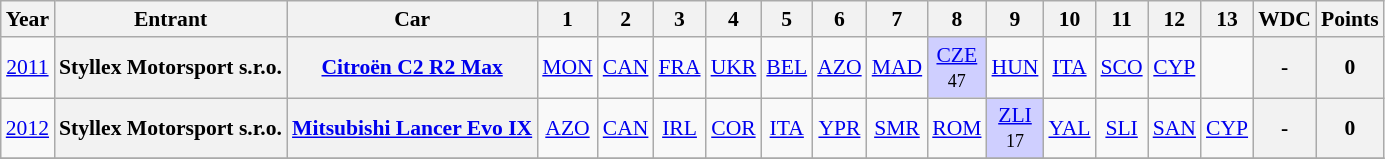<table class="wikitable" border="1" style="text-align:center; font-size:90%;">
<tr>
<th>Year</th>
<th>Entrant</th>
<th>Car</th>
<th>1</th>
<th>2</th>
<th>3</th>
<th>4</th>
<th>5</th>
<th>6</th>
<th>7</th>
<th>8</th>
<th>9</th>
<th>10</th>
<th>11</th>
<th>12</th>
<th>13</th>
<th>WDC</th>
<th>Points</th>
</tr>
<tr>
<td><a href='#'>2011</a></td>
<th> Styllex Motorsport s.r.o.</th>
<th><a href='#'>Citroën C2 R2 Max</a></th>
<td><a href='#'>MON</a></td>
<td><a href='#'>CAN</a></td>
<td><a href='#'>FRA</a></td>
<td><a href='#'>UKR</a></td>
<td><a href='#'>BEL</a></td>
<td><a href='#'>AZO</a></td>
<td><a href='#'>MAD</a></td>
<td style="background:#CFCFFF;"><a href='#'>CZE</a><br><small>47</small></td>
<td><a href='#'>HUN</a></td>
<td><a href='#'>ITA</a></td>
<td><a href='#'>SCO</a></td>
<td><a href='#'>CYP</a></td>
<td></td>
<th>-</th>
<th>0</th>
</tr>
<tr>
<td><a href='#'>2012</a></td>
<th> Styllex Motorsport s.r.o.</th>
<th><a href='#'>Mitsubishi Lancer Evo IX</a></th>
<td><a href='#'>AZO</a></td>
<td><a href='#'>CAN</a></td>
<td><a href='#'>IRL</a></td>
<td><a href='#'>COR</a></td>
<td><a href='#'>ITA</a></td>
<td><a href='#'>YPR</a></td>
<td><a href='#'>SMR</a></td>
<td><a href='#'>ROM</a></td>
<td style="background:#CFCFFF;"><a href='#'>ZLI</a><br><small>17</small></td>
<td><a href='#'>YAL</a></td>
<td><a href='#'>SLI</a></td>
<td><a href='#'>SAN</a></td>
<td><a href='#'>CYP</a></td>
<th>-</th>
<th>0</th>
</tr>
<tr>
</tr>
</table>
